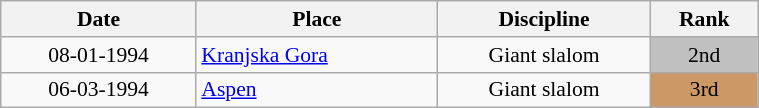<table class="wikitable" width=40% style="font-size:90%; text-align:center;">
<tr>
<th>Date</th>
<th>Place</th>
<th>Discipline</th>
<th>Rank</th>
</tr>
<tr>
<td>08-01-1994</td>
<td align=left> <a href='#'>Kranjska Gora</a></td>
<td>Giant slalom</td>
<td bgcolor=silver>2nd</td>
</tr>
<tr>
<td>06-03-1994</td>
<td align=left> <a href='#'>Aspen</a></td>
<td>Giant slalom</td>
<td bgcolor=cc9966>3rd</td>
</tr>
</table>
